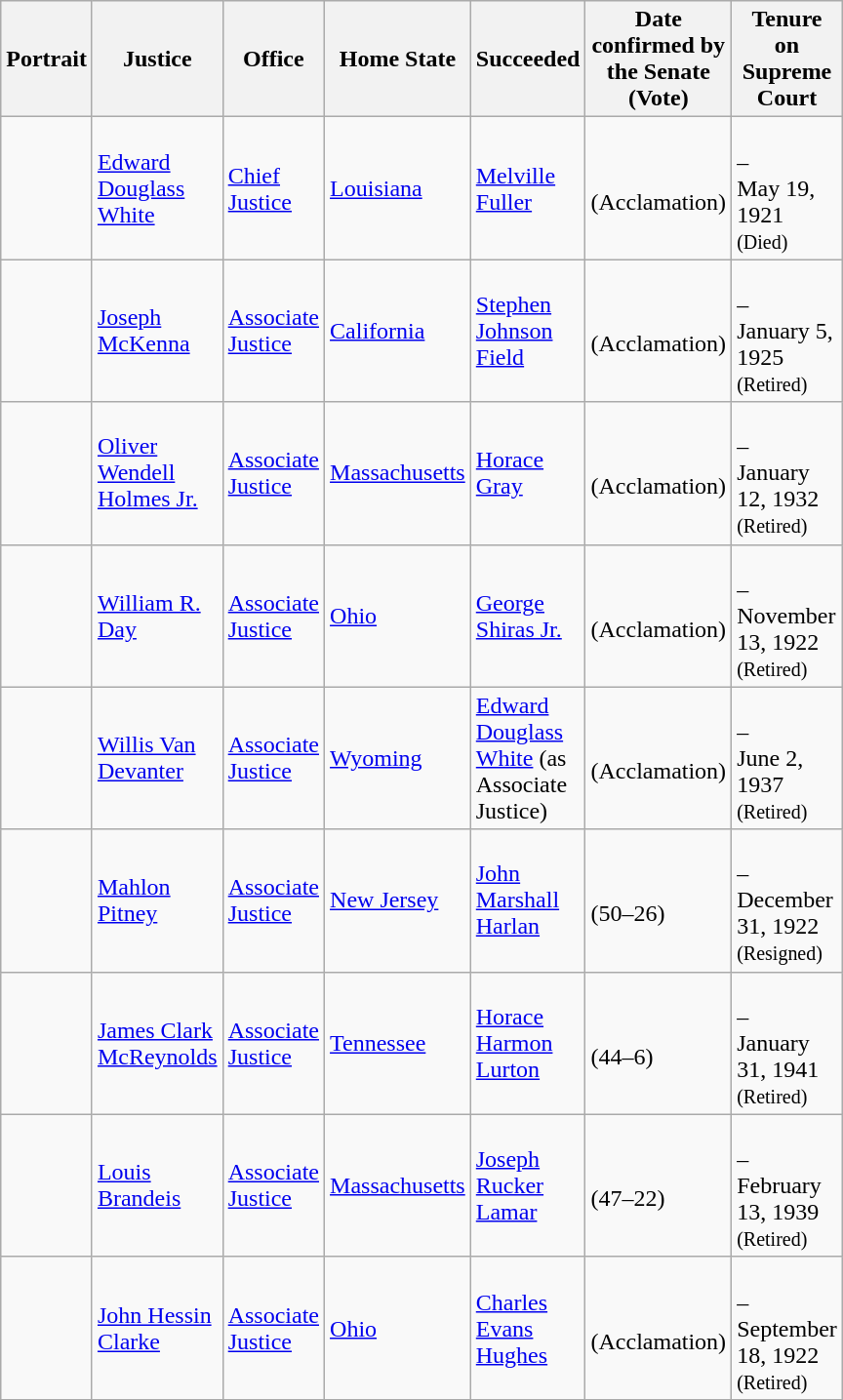<table class="wikitable sortable">
<tr>
<th scope="col" style="width: 10px;">Portrait</th>
<th scope="col" style="width: 10px;">Justice</th>
<th scope="col" style="width: 10px;">Office</th>
<th scope="col" style="width: 10px;">Home State</th>
<th scope="col" style="width: 10px;">Succeeded</th>
<th scope="col" style="width: 10px;">Date confirmed by the Senate<br>(Vote)</th>
<th scope="col" style="width: 10px;">Tenure on Supreme Court</th>
</tr>
<tr>
<td></td>
<td><a href='#'>Edward Douglass White</a></td>
<td><a href='#'>Chief Justice</a></td>
<td><a href='#'>Louisiana</a></td>
<td><a href='#'>Melville Fuller</a></td>
<td><br>(Acclamation)</td>
<td><br>–<br>May 19, 1921<br><small>(Died)</small></td>
</tr>
<tr>
<td></td>
<td><a href='#'>Joseph McKenna</a></td>
<td><a href='#'>Associate Justice</a></td>
<td><a href='#'>California</a></td>
<td><a href='#'>Stephen Johnson Field</a></td>
<td><br>(Acclamation)</td>
<td><br>–<br>January 5, 1925<br><small>(Retired)</small></td>
</tr>
<tr>
<td></td>
<td><a href='#'>Oliver Wendell Holmes Jr.</a></td>
<td><a href='#'>Associate Justice</a></td>
<td><a href='#'>Massachusetts</a></td>
<td><a href='#'>Horace Gray</a></td>
<td><br>(Acclamation)</td>
<td><br>–<br>January 12, 1932<br><small>(Retired)</small></td>
</tr>
<tr>
<td></td>
<td><a href='#'>William R. Day</a></td>
<td><a href='#'>Associate Justice</a></td>
<td><a href='#'>Ohio</a></td>
<td><a href='#'>George Shiras Jr.</a></td>
<td><br>(Acclamation)</td>
<td><br>–<br>November 13, 1922<br><small>(Retired)</small></td>
</tr>
<tr>
<td></td>
<td><a href='#'>Willis Van Devanter</a></td>
<td><a href='#'>Associate Justice</a></td>
<td><a href='#'>Wyoming</a></td>
<td><a href='#'>Edward Douglass White</a> (as Associate Justice)</td>
<td><br>(Acclamation)</td>
<td><br>–<br>June 2, 1937<br><small>(Retired)</small></td>
</tr>
<tr>
<td></td>
<td><a href='#'>Mahlon Pitney</a></td>
<td><a href='#'>Associate Justice</a></td>
<td><a href='#'>New Jersey</a></td>
<td><a href='#'>John Marshall Harlan</a></td>
<td><br>(50–26)</td>
<td><br>–<br>December 31, 1922<br><small>(Resigned)</small></td>
</tr>
<tr>
<td></td>
<td><a href='#'>James Clark McReynolds</a></td>
<td><a href='#'>Associate Justice</a></td>
<td><a href='#'>Tennessee</a></td>
<td><a href='#'>Horace Harmon Lurton</a></td>
<td><br>(44–6)</td>
<td><br>–<br>January 31, 1941<br><small>(Retired)</small></td>
</tr>
<tr>
<td></td>
<td><a href='#'>Louis Brandeis</a></td>
<td><a href='#'>Associate Justice</a></td>
<td><a href='#'>Massachusetts</a></td>
<td><a href='#'>Joseph Rucker Lamar</a></td>
<td><br>(47–22)</td>
<td><br>–<br>February 13, 1939<br><small>(Retired)</small></td>
</tr>
<tr>
<td></td>
<td><a href='#'>John Hessin Clarke</a></td>
<td><a href='#'>Associate Justice</a></td>
<td><a href='#'>Ohio</a></td>
<td><a href='#'>Charles Evans Hughes</a></td>
<td><br>(Acclamation)</td>
<td><br>–<br>September 18, 1922<br><small>(Retired)</small></td>
</tr>
<tr>
</tr>
</table>
